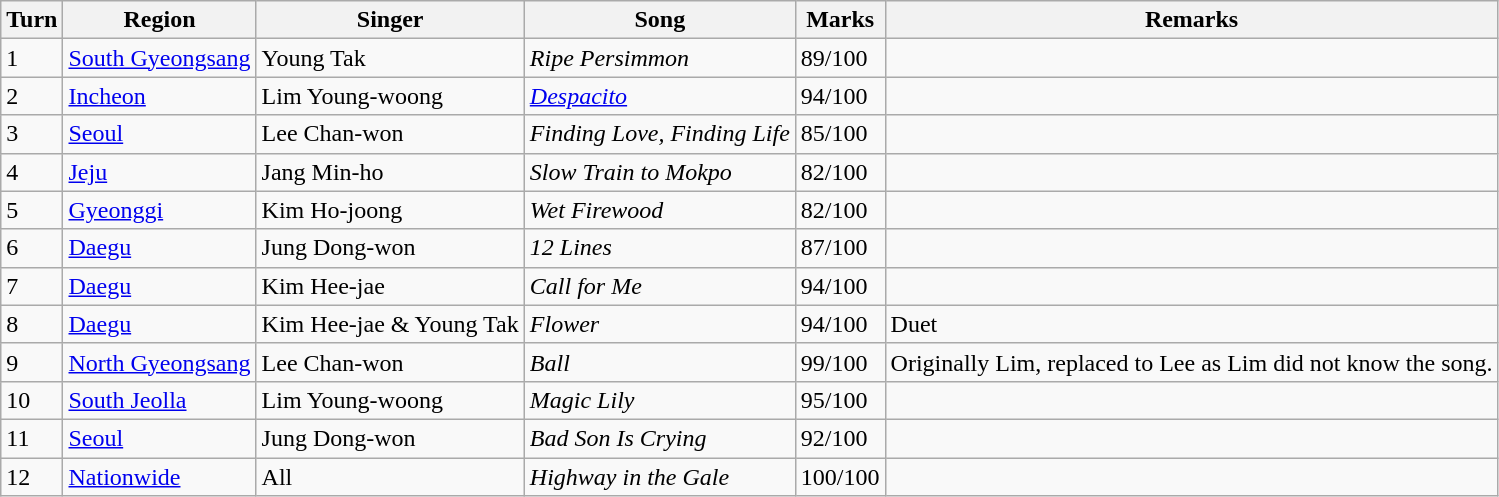<table class="wikitable collapsible collapsed">
<tr>
<th>Turn</th>
<th>Region</th>
<th>Singer</th>
<th>Song</th>
<th>Marks</th>
<th>Remarks</th>
</tr>
<tr>
<td>1</td>
<td><a href='#'>South Gyeongsang</a></td>
<td>Young Tak</td>
<td><em>Ripe Persimmon</em></td>
<td>89/100</td>
<td></td>
</tr>
<tr>
<td>2</td>
<td><a href='#'>Incheon</a></td>
<td>Lim Young-woong</td>
<td><em><a href='#'>Despacito</a></em></td>
<td>94/100</td>
<td></td>
</tr>
<tr>
<td>3</td>
<td><a href='#'>Seoul</a></td>
<td>Lee Chan-won</td>
<td><em>Finding Love, Finding Life</em></td>
<td>85/100</td>
<td></td>
</tr>
<tr>
<td>4</td>
<td><a href='#'>Jeju</a></td>
<td>Jang Min-ho</td>
<td><em>Slow Train to Mokpo</em></td>
<td>82/100</td>
<td></td>
</tr>
<tr>
<td>5</td>
<td><a href='#'>Gyeonggi</a></td>
<td>Kim Ho-joong</td>
<td><em>Wet Firewood</em></td>
<td>82/100</td>
<td></td>
</tr>
<tr>
<td>6</td>
<td><a href='#'>Daegu</a></td>
<td>Jung Dong-won</td>
<td><em>12 Lines</em></td>
<td>87/100</td>
<td></td>
</tr>
<tr>
<td>7</td>
<td><a href='#'>Daegu</a></td>
<td>Kim Hee-jae</td>
<td><em>Call for Me</em></td>
<td>94/100</td>
<td></td>
</tr>
<tr>
<td>8</td>
<td><a href='#'>Daegu</a></td>
<td>Kim Hee-jae & Young Tak</td>
<td><em>Flower</em></td>
<td>94/100</td>
<td>Duet</td>
</tr>
<tr>
<td>9</td>
<td><a href='#'>North Gyeongsang</a></td>
<td>Lee Chan-won</td>
<td><em>Ball</em></td>
<td>99/100</td>
<td>Originally Lim, replaced to Lee as Lim did not know the song.</td>
</tr>
<tr>
<td>10</td>
<td><a href='#'>South Jeolla</a></td>
<td>Lim Young-woong</td>
<td><em>Magic Lily</em></td>
<td>95/100</td>
<td></td>
</tr>
<tr>
<td>11</td>
<td><a href='#'>Seoul</a></td>
<td>Jung Dong-won</td>
<td><em>Bad Son Is Crying</em></td>
<td>92/100</td>
<td></td>
</tr>
<tr>
<td>12</td>
<td><a href='#'>Nationwide</a></td>
<td>All</td>
<td><em>Highway in the Gale</em></td>
<td>100/100</td>
<td></td>
</tr>
</table>
